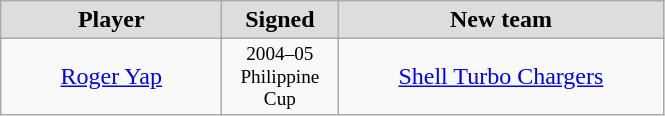<table class="wikitable" style="text-align: center">
<tr align="center" bgcolor="#dddddd">
<td style="width:140px"><strong>Player</strong></td>
<td style="width:70px"><strong>Signed</strong></td>
<td style="width:210px"><strong>New team</strong></td>
</tr>
<tr style="height:40px">
<td><a href='#'>Roger Yap</a></td>
<td style="font-size: 80%">2004–05 Philippine Cup</td>
<td><a href='#'>Shell Turbo Chargers</a></td>
</tr>
</table>
